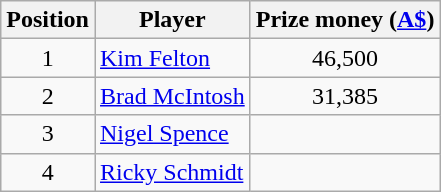<table class="wikitable">
<tr>
<th>Position</th>
<th>Player</th>
<th>Prize money (<a href='#'>A$</a>)</th>
</tr>
<tr>
<td align=center>1</td>
<td> <a href='#'>Kim Felton</a></td>
<td align=center>46,500</td>
</tr>
<tr>
<td align=center>2</td>
<td> <a href='#'>Brad McIntosh</a></td>
<td align=center>31,385</td>
</tr>
<tr>
<td align=center>3</td>
<td> <a href='#'>Nigel Spence</a></td>
<td align=center></td>
</tr>
<tr>
<td align=center>4</td>
<td> <a href='#'>Ricky Schmidt</a></td>
<td align=center></td>
</tr>
</table>
